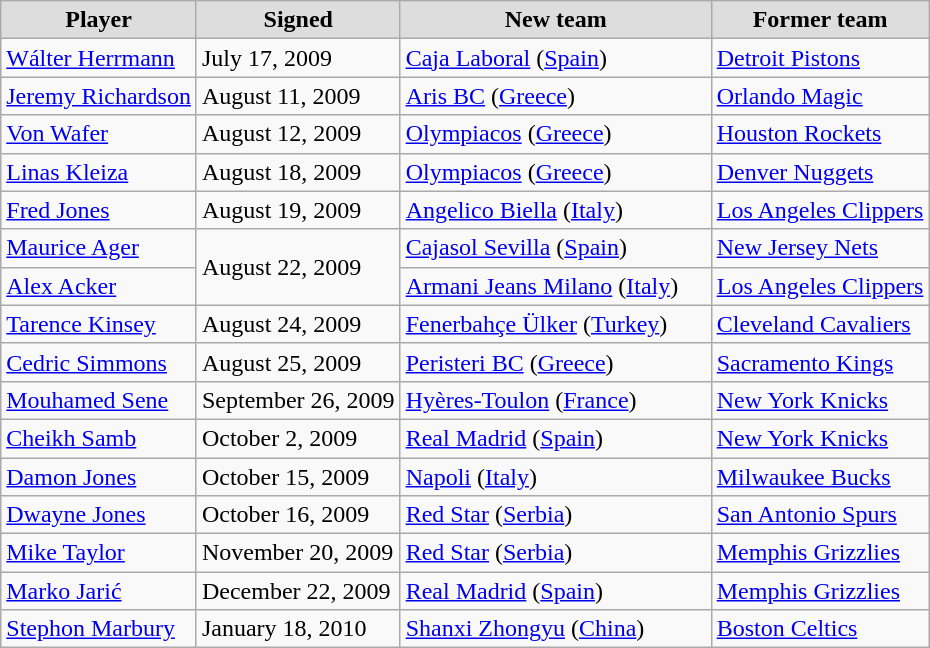<table class="wikitable" style="text-align: left">
<tr align="center" bgcolor="#dddddd">
<td><strong>Player</strong></td>
<td><strong>Signed</strong></td>
<td style="width:200px"><strong>New team</strong></td>
<td><strong>Former team</strong></td>
</tr>
<tr>
<td><a href='#'>Wálter Herrmann</a></td>
<td>July 17, 2009</td>
<td> <a href='#'>Caja Laboral</a> (<a href='#'>Spain</a>)</td>
<td><a href='#'>Detroit Pistons</a></td>
</tr>
<tr>
<td><a href='#'>Jeremy Richardson</a></td>
<td>August 11, 2009</td>
<td> <a href='#'>Aris BC</a> (<a href='#'>Greece</a>)</td>
<td><a href='#'>Orlando Magic</a></td>
</tr>
<tr>
<td><a href='#'>Von Wafer</a></td>
<td>August 12, 2009</td>
<td> <a href='#'>Olympiacos</a> (<a href='#'>Greece</a>)</td>
<td><a href='#'>Houston Rockets</a></td>
</tr>
<tr>
<td><a href='#'>Linas Kleiza</a></td>
<td>August 18, 2009</td>
<td> <a href='#'>Olympiacos</a> (<a href='#'>Greece</a>)</td>
<td><a href='#'>Denver Nuggets</a></td>
</tr>
<tr>
<td><a href='#'>Fred Jones</a></td>
<td>August 19, 2009</td>
<td> <a href='#'>Angelico Biella</a> (<a href='#'>Italy</a>)</td>
<td><a href='#'>Los Angeles Clippers</a></td>
</tr>
<tr>
<td><a href='#'>Maurice Ager</a></td>
<td rowspan=2>August 22, 2009</td>
<td> <a href='#'>Cajasol Sevilla</a> (<a href='#'>Spain</a>)</td>
<td><a href='#'>New Jersey Nets</a></td>
</tr>
<tr>
<td><a href='#'>Alex Acker</a></td>
<td> <a href='#'>Armani Jeans Milano</a> (<a href='#'>Italy</a>)</td>
<td><a href='#'>Los Angeles Clippers</a></td>
</tr>
<tr>
<td><a href='#'>Tarence Kinsey</a></td>
<td>August 24, 2009</td>
<td> <a href='#'>Fenerbahçe Ülker</a> (<a href='#'>Turkey</a>)</td>
<td><a href='#'>Cleveland Cavaliers</a></td>
</tr>
<tr>
<td><a href='#'>Cedric Simmons</a></td>
<td>August 25, 2009</td>
<td> <a href='#'>Peristeri BC</a> (<a href='#'>Greece</a>)</td>
<td><a href='#'>Sacramento Kings</a></td>
</tr>
<tr>
<td><a href='#'>Mouhamed Sene</a></td>
<td>September 26, 2009</td>
<td> <a href='#'>Hyères-Toulon</a> (<a href='#'>France</a>)</td>
<td><a href='#'>New York Knicks</a></td>
</tr>
<tr>
<td><a href='#'>Cheikh Samb</a></td>
<td>October 2, 2009</td>
<td> <a href='#'>Real Madrid</a> (<a href='#'>Spain</a>)</td>
<td><a href='#'>New York Knicks</a></td>
</tr>
<tr>
<td><a href='#'>Damon Jones</a></td>
<td>October 15, 2009</td>
<td> <a href='#'>Napoli</a> (<a href='#'>Italy</a>)</td>
<td><a href='#'>Milwaukee Bucks</a></td>
</tr>
<tr>
<td><a href='#'>Dwayne Jones</a></td>
<td>October 16, 2009</td>
<td> <a href='#'>Red Star</a> (<a href='#'>Serbia</a>)</td>
<td><a href='#'>San Antonio Spurs</a></td>
</tr>
<tr>
<td><a href='#'>Mike Taylor</a></td>
<td>November 20, 2009</td>
<td> <a href='#'>Red Star</a> (<a href='#'>Serbia</a>)</td>
<td><a href='#'>Memphis Grizzlies</a></td>
</tr>
<tr>
<td><a href='#'>Marko Jarić</a></td>
<td>December 22, 2009</td>
<td> <a href='#'>Real Madrid</a> (<a href='#'>Spain</a>)</td>
<td><a href='#'>Memphis Grizzlies</a></td>
</tr>
<tr>
<td><a href='#'>Stephon Marbury</a></td>
<td>January 18, 2010</td>
<td> <a href='#'>Shanxi Zhongyu</a> (<a href='#'>China</a>)</td>
<td><a href='#'>Boston Celtics</a></td>
</tr>
</table>
